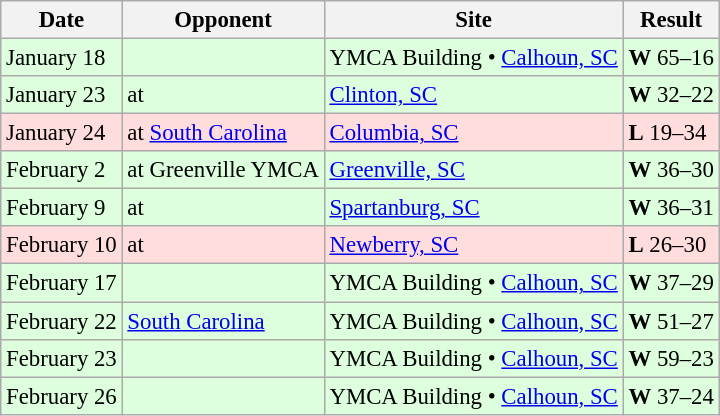<table class="wikitable" style="font-size:95%;">
<tr>
<th>Date</th>
<th>Opponent</th>
<th>Site</th>
<th>Result</th>
</tr>
<tr style="background: #ddffdd;">
<td>January 18</td>
<td></td>
<td>YMCA Building • <a href='#'>Calhoun, SC</a></td>
<td><strong>W</strong> 65–16</td>
</tr>
<tr style="background: #ddffdd;">
<td>January 23</td>
<td>at </td>
<td><a href='#'>Clinton, SC</a></td>
<td><strong>W</strong> 32–22</td>
</tr>
<tr style="background: #ffdddd;">
<td>January 24</td>
<td>at <a href='#'>South Carolina</a></td>
<td><a href='#'>Columbia, SC</a></td>
<td><strong>L</strong> 19–34</td>
</tr>
<tr style="background: #ddffdd;">
<td>February 2</td>
<td>at Greenville YMCA</td>
<td><a href='#'>Greenville, SC</a></td>
<td><strong>W</strong> 36–30</td>
</tr>
<tr style="background: #ddffdd;">
<td>February 9</td>
<td>at </td>
<td><a href='#'>Spartanburg, SC</a></td>
<td><strong>W</strong> 36–31</td>
</tr>
<tr style="background: #ffdddd;">
<td>February 10</td>
<td>at </td>
<td><a href='#'>Newberry, SC</a></td>
<td><strong>L</strong> 26–30</td>
</tr>
<tr style="background: #ddffdd;">
<td>February 17</td>
<td></td>
<td>YMCA Building • <a href='#'>Calhoun, SC</a></td>
<td><strong>W</strong> 37–29</td>
</tr>
<tr style="background: #ddffdd;">
<td>February 22</td>
<td><a href='#'>South Carolina</a></td>
<td>YMCA Building • <a href='#'>Calhoun, SC</a></td>
<td><strong>W</strong> 51–27</td>
</tr>
<tr style="background: #ddffdd;">
<td>February 23</td>
<td></td>
<td>YMCA Building • <a href='#'>Calhoun, SC</a></td>
<td><strong>W</strong> 59–23</td>
</tr>
<tr style="background: #ddffdd;">
<td>February 26</td>
<td></td>
<td>YMCA Building • <a href='#'>Calhoun, SC</a></td>
<td><strong>W</strong> 37–24</td>
</tr>
</table>
